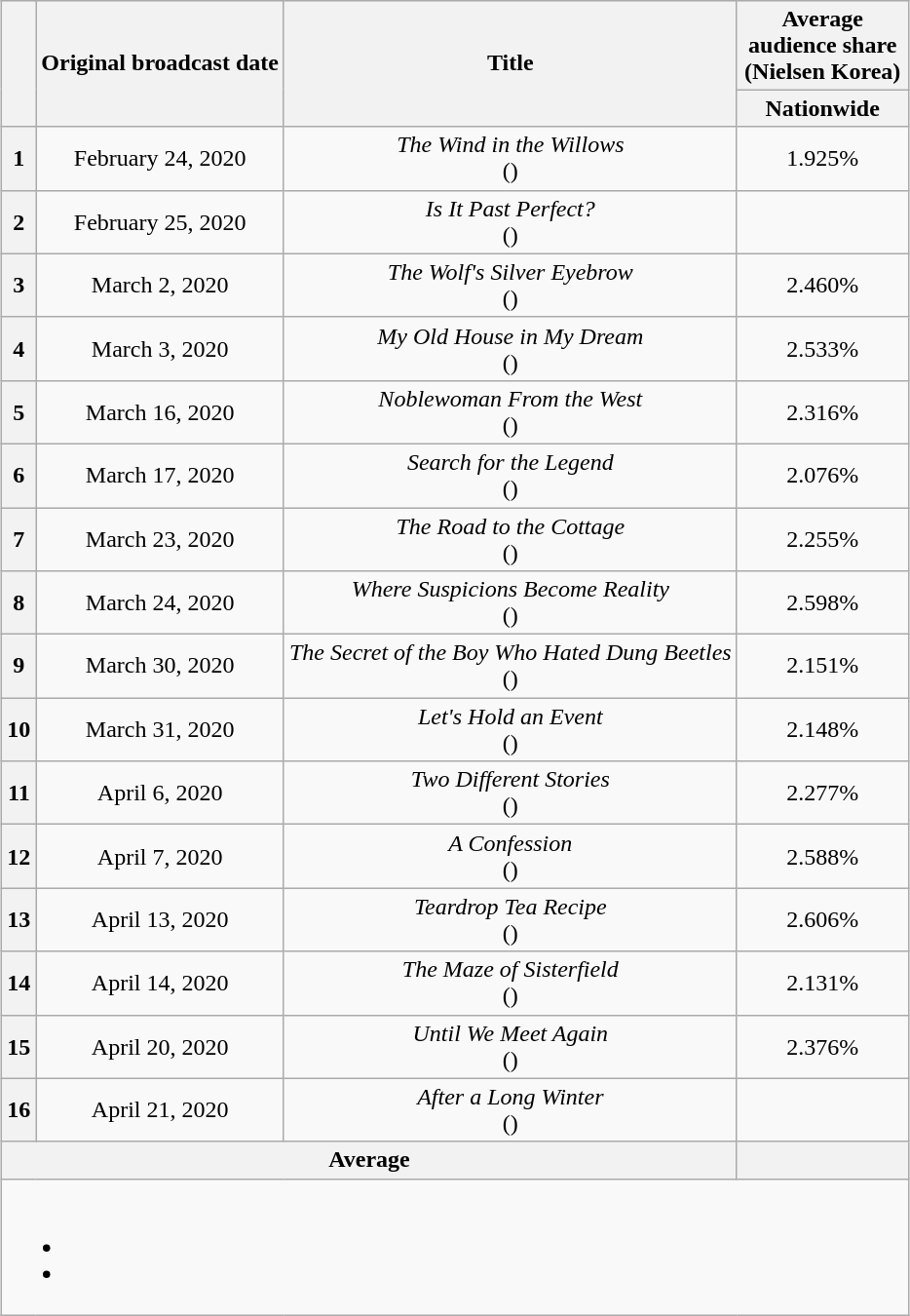<table class="wikitable" style="text-align:center;max-width:700px; margin-left: auto; margin-right: auto; border: none;">
<tr>
</tr>
<tr>
<th rowspan="2"></th>
<th rowspan="2">Original broadcast date</th>
<th rowspan="2">Title</th>
<th colspan="2">Average audience share<br>(Nielsen Korea)</th>
</tr>
<tr>
<th width="110">Nationwide</th>
</tr>
<tr>
<th>1</th>
<td>February 24, 2020</td>
<td><em>The Wind in the Willows</em><br>()</td>
<td>1.925%</td>
</tr>
<tr>
<th>2</th>
<td>February 25, 2020</td>
<td><em>Is It Past Perfect?</em><br>()</td>
<td></td>
</tr>
<tr>
<th>3</th>
<td>March 2, 2020</td>
<td><em>The Wolf's Silver Eyebrow</em><br>()</td>
<td>2.460%</td>
</tr>
<tr>
<th>4</th>
<td>March 3, 2020</td>
<td><em>My Old House in My Dream</em><br>()</td>
<td>2.533%</td>
</tr>
<tr>
<th>5</th>
<td>March 16, 2020</td>
<td><em>Noblewoman From the West</em><br>()</td>
<td>2.316%</td>
</tr>
<tr>
<th>6</th>
<td>March 17, 2020</td>
<td><em>Search for the Legend</em><br>()</td>
<td>2.076%</td>
</tr>
<tr>
<th>7</th>
<td>March 23, 2020</td>
<td><em>The Road to the Cottage</em><br>()</td>
<td>2.255%</td>
</tr>
<tr>
<th>8</th>
<td>March 24, 2020</td>
<td><em>Where Suspicions Become Reality</em><br>()</td>
<td>2.598%</td>
</tr>
<tr>
<th>9</th>
<td>March 30, 2020</td>
<td><em>The Secret of the Boy Who Hated Dung Beetles</em><br>()</td>
<td>2.151%</td>
</tr>
<tr>
<th>10</th>
<td>March 31, 2020</td>
<td><em>Let's Hold an Event</em><br>()</td>
<td>2.148%</td>
</tr>
<tr>
<th>11</th>
<td>April 6, 2020</td>
<td><em>Two Different Stories</em><br>()</td>
<td>2.277%</td>
</tr>
<tr>
<th>12</th>
<td>April 7, 2020</td>
<td><em>A Confession</em><br>()</td>
<td>2.588%</td>
</tr>
<tr>
<th>13</th>
<td>April 13, 2020</td>
<td><em>Teardrop Tea Recipe</em><br>()</td>
<td>2.606%</td>
</tr>
<tr>
<th>14</th>
<td>April 14, 2020</td>
<td><em>The Maze of Sisterfield</em><br>()</td>
<td>2.131%</td>
</tr>
<tr>
<th>15</th>
<td>April 20, 2020</td>
<td><em>Until We Meet Again</em><br>()</td>
<td>2.376%</td>
</tr>
<tr>
<th>16</th>
<td>April 21, 2020</td>
<td><em>After a Long Winter</em><br>()</td>
<td></td>
</tr>
<tr>
<th colspan="3">Average</th>
<th></th>
</tr>
<tr>
<td colspan="6"><br><ul><li></li><li></li></ul></td>
</tr>
</table>
